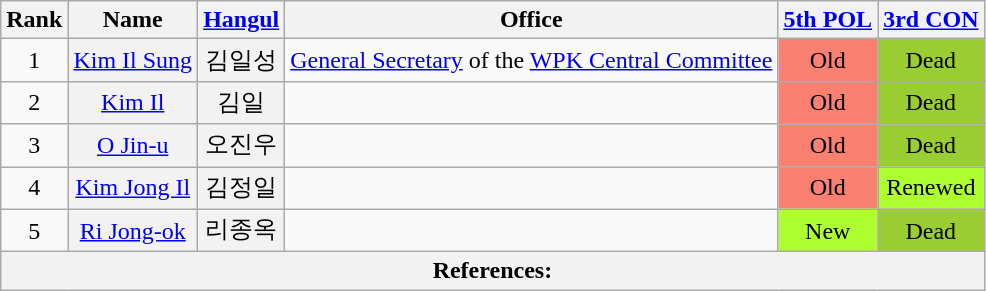<table class="wikitable sortable">
<tr>
<th>Rank</th>
<th>Name</th>
<th><a href='#'>Hangul</a></th>
<th>Office</th>
<th><a href='#'>5th POL</a></th>
<th><a href='#'>3rd CON</a></th>
</tr>
<tr>
<td align="center">1</td>
<th align="center" scope="row" style="font-weight:normal;"><a href='#'>Kim Il Sung</a></th>
<th align="center" scope="row" style="font-weight:normal;">김일성</th>
<td><a href='#'>General Secretary</a> of the <a href='#'>WPK Central Committee</a></td>
<td style="background: Salmon" align="center">Old</td>
<td data-sort-value="1" align="center" style="background: YellowGreen">Dead</td>
</tr>
<tr>
<td align="center">2</td>
<th align="center" scope="row" style="font-weight:normal;"><a href='#'>Kim Il</a></th>
<th align="center" scope="row" style="font-weight:normal;">김일</th>
<td></td>
<td style="background: Salmon" align="center">Old</td>
<td data-sort-value="1" align="center" style="background: YellowGreen">Dead</td>
</tr>
<tr>
<td align="center">3</td>
<th align="center" scope="row" style="font-weight:normal;"><a href='#'>O Jin-u</a></th>
<th align="center" scope="row" style="font-weight:normal;">오진우</th>
<td></td>
<td style="background: Salmon" align="center">Old</td>
<td data-sort-value="1" align="center" style="background: YellowGreen">Dead</td>
</tr>
<tr>
<td align="center">4</td>
<th align="center" scope="row" style="font-weight:normal;"><a href='#'>Kim Jong Il</a></th>
<th align="center" scope="row" style="font-weight:normal;">김정일</th>
<td></td>
<td style="background: Salmon" align="center">Old</td>
<td align="center" style="background: GreenYellow">Renewed</td>
</tr>
<tr>
<td align="center">5</td>
<th align="center" scope="row" style="font-weight:normal;"><a href='#'>Ri Jong-ok</a></th>
<th align="center" scope="row" style="font-weight:normal;">리종옥</th>
<td></td>
<td align="center" style="background: GreenYellow">New</td>
<td data-sort-value="1" align="center" style="background: YellowGreen">Dead</td>
</tr>
<tr>
<th colspan="6" unsortable><strong>References:</strong><br></th>
</tr>
</table>
